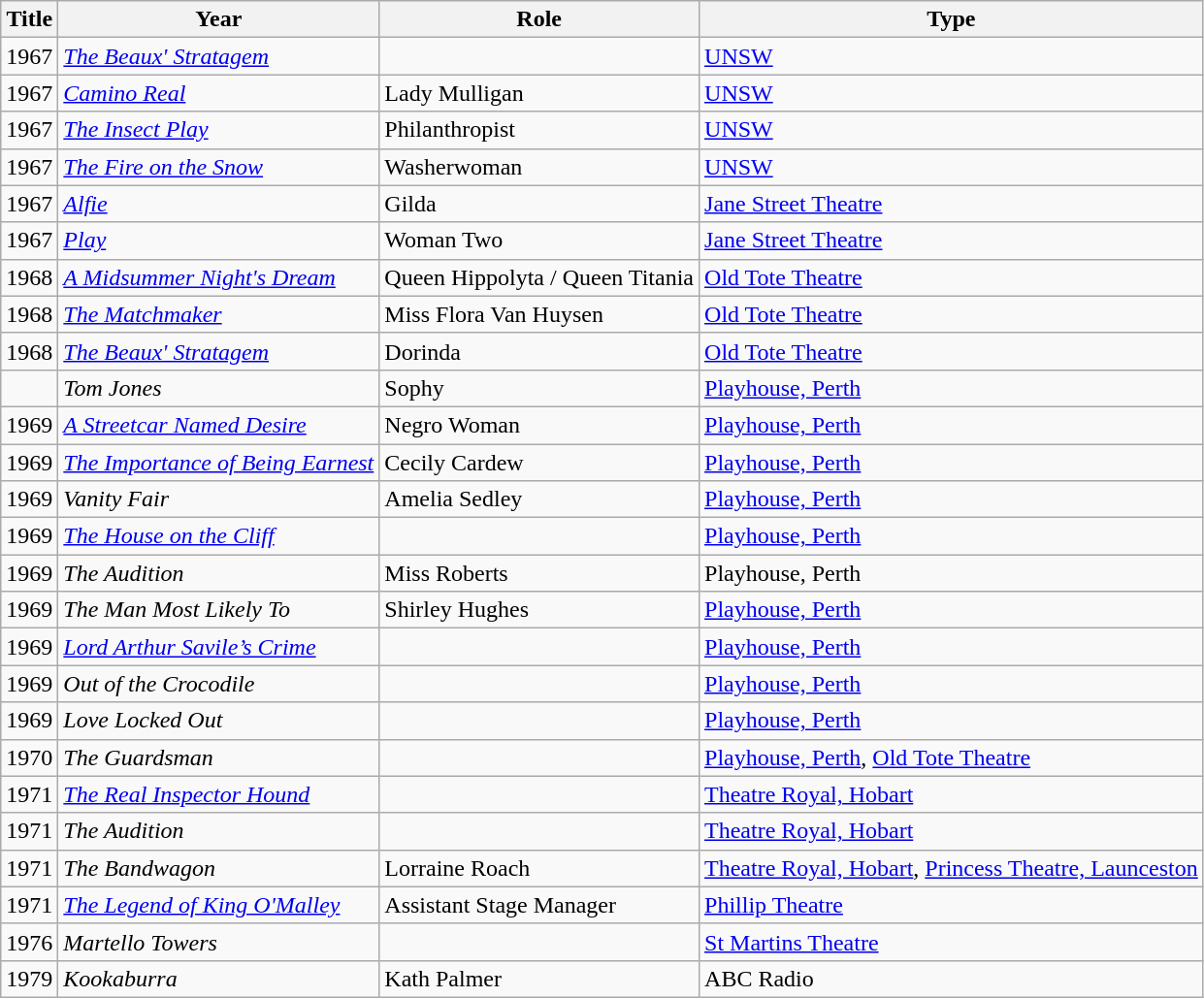<table class="wikitable">
<tr>
<th>Title</th>
<th>Year</th>
<th>Role</th>
<th>Type</th>
</tr>
<tr>
<td>1967</td>
<td><em><a href='#'>The Beaux' Stratagem</a></em></td>
<td></td>
<td><a href='#'>UNSW</a></td>
</tr>
<tr>
<td>1967</td>
<td><em><a href='#'>Camino Real</a></em></td>
<td>Lady Mulligan</td>
<td><a href='#'>UNSW</a></td>
</tr>
<tr>
<td>1967</td>
<td><em><a href='#'>The Insect Play</a></em></td>
<td>Philanthropist</td>
<td><a href='#'>UNSW</a></td>
</tr>
<tr>
<td>1967</td>
<td><em><a href='#'>The Fire on the Snow</a></em></td>
<td>Washerwoman</td>
<td><a href='#'>UNSW</a></td>
</tr>
<tr>
<td>1967</td>
<td><em><a href='#'>Alfie</a></em></td>
<td>Gilda</td>
<td><a href='#'>Jane Street Theatre</a></td>
</tr>
<tr>
<td>1967</td>
<td><em><a href='#'>Play</a></em></td>
<td>Woman Two</td>
<td><a href='#'>Jane Street Theatre</a></td>
</tr>
<tr>
<td>1968</td>
<td><em><a href='#'>A Midsummer Night's Dream</a></em></td>
<td>Queen Hippolyta / Queen Titania</td>
<td><a href='#'>Old Tote Theatre</a></td>
</tr>
<tr>
<td>1968</td>
<td><em><a href='#'>The Matchmaker</a></em></td>
<td>Miss Flora Van Huysen</td>
<td><a href='#'>Old Tote Theatre</a></td>
</tr>
<tr>
<td>1968</td>
<td><em><a href='#'>The Beaux' Stratagem</a></em></td>
<td>Dorinda</td>
<td><a href='#'>Old Tote Theatre</a></td>
</tr>
<tr>
<td></td>
<td><em>Tom Jones</em></td>
<td>Sophy</td>
<td><a href='#'>Playhouse, Perth</a></td>
</tr>
<tr>
<td>1969</td>
<td><em><a href='#'>A Streetcar Named Desire</a></em></td>
<td>Negro Woman</td>
<td><a href='#'>Playhouse, Perth</a></td>
</tr>
<tr>
<td>1969</td>
<td><em><a href='#'>The Importance of Being Earnest</a></em></td>
<td>Cecily Cardew</td>
<td><a href='#'>Playhouse, Perth</a></td>
</tr>
<tr>
<td>1969</td>
<td><em>Vanity Fair</em></td>
<td>Amelia Sedley</td>
<td><a href='#'>Playhouse, Perth</a></td>
</tr>
<tr>
<td>1969</td>
<td><em><a href='#'>The House on the Cliff</a></em></td>
<td></td>
<td><a href='#'>Playhouse, Perth</a></td>
</tr>
<tr>
<td>1969</td>
<td><em>The Audition</em></td>
<td>Miss Roberts</td>
<td>Playhouse, Perth</td>
</tr>
<tr>
<td>1969</td>
<td><em>The Man Most Likely To</em></td>
<td>Shirley Hughes</td>
<td><a href='#'>Playhouse, Perth</a></td>
</tr>
<tr>
<td>1969</td>
<td><em><a href='#'>Lord Arthur Savile’s Crime</a></em></td>
<td></td>
<td><a href='#'>Playhouse, Perth</a></td>
</tr>
<tr>
<td>1969</td>
<td><em>Out of the Crocodile</em></td>
<td></td>
<td><a href='#'>Playhouse, Perth</a></td>
</tr>
<tr>
<td>1969</td>
<td><em>Love Locked Out</em></td>
<td></td>
<td><a href='#'>Playhouse, Perth</a></td>
</tr>
<tr>
<td>1970</td>
<td><em>The Guardsman</em></td>
<td></td>
<td><a href='#'>Playhouse, Perth</a>, <a href='#'>Old Tote Theatre</a></td>
</tr>
<tr>
<td>1971</td>
<td><em><a href='#'>The Real Inspector Hound</a></em></td>
<td></td>
<td><a href='#'>Theatre Royal, Hobart</a></td>
</tr>
<tr>
<td>1971</td>
<td><em>The Audition</em></td>
<td></td>
<td><a href='#'>Theatre Royal, Hobart</a></td>
</tr>
<tr>
<td>1971</td>
<td><em>The Bandwagon</em></td>
<td>Lorraine Roach</td>
<td><a href='#'>Theatre Royal, Hobart</a>, <a href='#'>Princess Theatre, Launceston</a></td>
</tr>
<tr>
<td>1971</td>
<td><em><a href='#'>The Legend of King O'Malley</a></em></td>
<td>Assistant Stage Manager</td>
<td><a href='#'>Phillip Theatre</a></td>
</tr>
<tr>
<td>1976</td>
<td><em>Martello Towers</em></td>
<td></td>
<td><a href='#'>St Martins Theatre</a></td>
</tr>
<tr>
<td>1979</td>
<td><em>Kookaburra</em></td>
<td>Kath Palmer</td>
<td>ABC Radio</td>
</tr>
</table>
